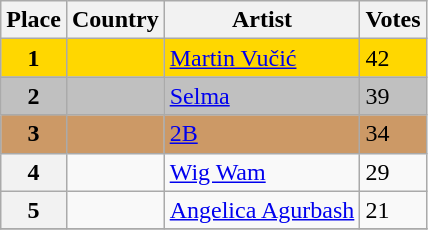<table class="wikitable plainrowheaders">
<tr>
<th scope="col">Place</th>
<th scope="col">Country</th>
<th scope="col">Artist</th>
<th scope="col">Votes</th>
</tr>
<tr style="background:gold;">
<th scope="row" style="background:gold;">1</th>
<td></td>
<td><a href='#'>Martin Vučić</a></td>
<td>42</td>
</tr>
<tr style="background:silver;">
<th scope="row" style="background:silver;">2</th>
<td></td>
<td><a href='#'>Selma</a></td>
<td>39</td>
</tr>
<tr style="background:#c96;">
<th scope="row" style="background:#c96;">3</th>
<td></td>
<td><a href='#'>2B</a></td>
<td>34</td>
</tr>
<tr>
<th scope="row">4</th>
<td></td>
<td><a href='#'>Wig Wam</a></td>
<td>29</td>
</tr>
<tr>
<th scope="row">5</th>
<td></td>
<td><a href='#'>Angelica Agurbash</a></td>
<td>21</td>
</tr>
<tr>
</tr>
</table>
